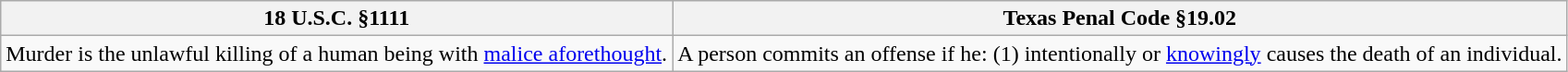<table class="wikitable">
<tr>
<th>18 U.S.C. §1111</th>
<th>Texas Penal Code §19.02</th>
</tr>
<tr>
<td>Murder is the unlawful killing of a human being with <a href='#'>malice aforethought</a>.</td>
<td>A person commits an offense if he: (1) intentionally or <a href='#'>knowingly</a> causes the death of an individual.</td>
</tr>
</table>
